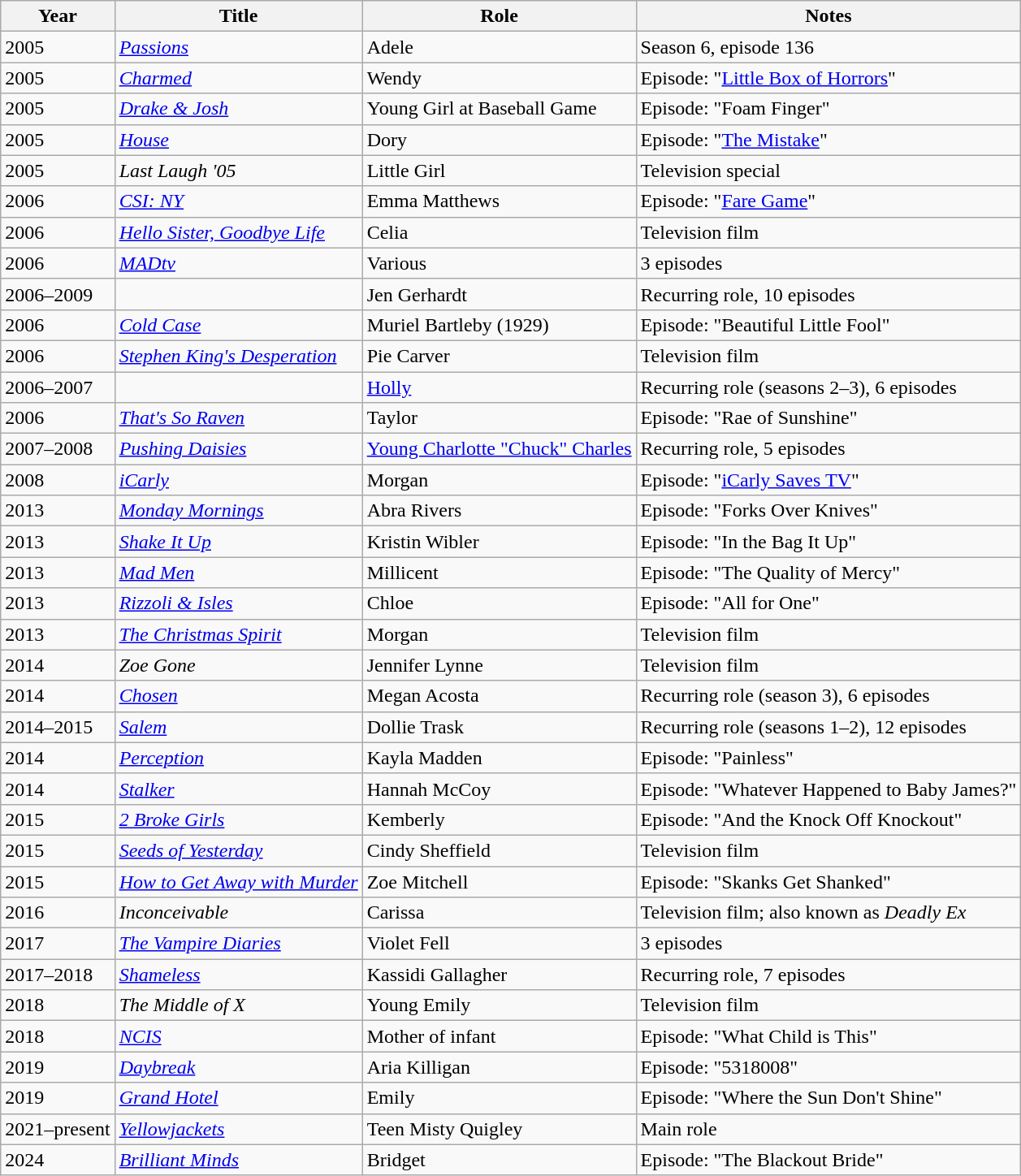<table class="wikitable sortable">
<tr>
<th>Year</th>
<th>Title</th>
<th>Role</th>
<th class="unsortable">Notes</th>
</tr>
<tr>
<td>2005</td>
<td><em><a href='#'>Passions</a></em></td>
<td>Adele</td>
<td>Season 6, episode 136</td>
</tr>
<tr>
<td>2005</td>
<td><em><a href='#'>Charmed</a></em></td>
<td>Wendy</td>
<td>Episode: "<a href='#'>Little Box of Horrors</a>"</td>
</tr>
<tr>
<td>2005</td>
<td><em><a href='#'>Drake & Josh</a></em></td>
<td>Young Girl at Baseball Game</td>
<td>Episode: "Foam Finger"</td>
</tr>
<tr>
<td>2005</td>
<td><em><a href='#'>House</a></em></td>
<td>Dory</td>
<td>Episode: "<a href='#'>The Mistake</a>"</td>
</tr>
<tr>
<td>2005</td>
<td><em>Last Laugh '05</em></td>
<td>Little Girl</td>
<td>Television special</td>
</tr>
<tr>
<td>2006</td>
<td><em><a href='#'>CSI: NY</a></em></td>
<td>Emma Matthews</td>
<td>Episode: "<a href='#'>Fare Game</a>"</td>
</tr>
<tr>
<td>2006</td>
<td><em><a href='#'>Hello Sister, Goodbye Life</a></em></td>
<td>Celia</td>
<td>Television film</td>
</tr>
<tr>
<td>2006</td>
<td><em><a href='#'>MADtv</a></em></td>
<td>Various</td>
<td>3 episodes</td>
</tr>
<tr>
<td>2006–2009</td>
<td><em></em></td>
<td>Jen Gerhardt</td>
<td>Recurring role, 10 episodes</td>
</tr>
<tr>
<td>2006</td>
<td><em><a href='#'>Cold Case</a></em></td>
<td>Muriel Bartleby (1929)</td>
<td>Episode: "Beautiful Little Fool"</td>
</tr>
<tr>
<td>2006</td>
<td><em><a href='#'>Stephen King's Desperation</a></em></td>
<td>Pie Carver</td>
<td>Television film</td>
</tr>
<tr>
<td>2006–2007</td>
<td><em></em></td>
<td><a href='#'>Holly</a></td>
<td>Recurring role (seasons 2–3), 6 episodes</td>
</tr>
<tr>
<td>2006</td>
<td><em><a href='#'>That's So Raven</a></em></td>
<td>Taylor</td>
<td>Episode: "Rae of Sunshine"</td>
</tr>
<tr>
<td>2007–2008</td>
<td><em><a href='#'>Pushing Daisies</a></em></td>
<td><a href='#'>Young Charlotte "Chuck" Charles</a></td>
<td>Recurring role, 5 episodes</td>
</tr>
<tr>
<td>2008</td>
<td><em><a href='#'>iCarly</a></em></td>
<td>Morgan</td>
<td>Episode: "<a href='#'>iCarly Saves TV</a>"</td>
</tr>
<tr>
<td>2013</td>
<td><em><a href='#'>Monday Mornings</a></em></td>
<td>Abra Rivers</td>
<td>Episode: "Forks Over Knives"</td>
</tr>
<tr>
<td>2013</td>
<td><em><a href='#'>Shake It Up</a></em></td>
<td>Kristin Wibler</td>
<td>Episode: "In the Bag It Up"</td>
</tr>
<tr>
<td>2013</td>
<td><em><a href='#'>Mad Men</a></em></td>
<td>Millicent</td>
<td>Episode: "The Quality of Mercy"</td>
</tr>
<tr>
<td>2013</td>
<td><em><a href='#'>Rizzoli & Isles</a></em></td>
<td>Chloe</td>
<td>Episode: "All for One"</td>
</tr>
<tr>
<td>2013</td>
<td><em><a href='#'>The Christmas Spirit</a></em></td>
<td>Morgan</td>
<td>Television film</td>
</tr>
<tr>
<td>2014</td>
<td><em>Zoe Gone</em></td>
<td>Jennifer Lynne</td>
<td>Television film</td>
</tr>
<tr>
<td>2014</td>
<td><em><a href='#'>Chosen</a></em></td>
<td>Megan Acosta</td>
<td>Recurring role (season 3), 6 episodes</td>
</tr>
<tr>
<td>2014–2015</td>
<td><em><a href='#'>Salem</a></em></td>
<td>Dollie Trask</td>
<td>Recurring role (seasons 1–2), 12 episodes</td>
</tr>
<tr>
<td>2014</td>
<td><em><a href='#'>Perception</a></em></td>
<td>Kayla Madden</td>
<td>Episode: "Painless"</td>
</tr>
<tr>
<td>2014</td>
<td><em><a href='#'>Stalker</a></em></td>
<td>Hannah McCoy</td>
<td>Episode: "Whatever Happened to Baby James?"</td>
</tr>
<tr>
<td>2015</td>
<td><em><a href='#'>2 Broke Girls</a></em></td>
<td>Kemberly</td>
<td>Episode: "And the Knock Off Knockout"</td>
</tr>
<tr>
<td>2015</td>
<td><em><a href='#'>Seeds of Yesterday</a></em></td>
<td>Cindy Sheffield</td>
<td>Television film</td>
</tr>
<tr>
<td>2015</td>
<td><em><a href='#'>How to Get Away with Murder</a></em></td>
<td>Zoe Mitchell</td>
<td>Episode: "Skanks Get Shanked"</td>
</tr>
<tr>
<td>2016</td>
<td><em>Inconceivable</em></td>
<td>Carissa</td>
<td>Television film; also known as <em>Deadly Ex</em></td>
</tr>
<tr>
<td>2017</td>
<td><em><a href='#'>The Vampire Diaries</a></em></td>
<td>Violet Fell</td>
<td>3 episodes</td>
</tr>
<tr>
<td>2017–2018</td>
<td><em><a href='#'>Shameless</a></em></td>
<td>Kassidi Gallagher</td>
<td>Recurring role, 7 episodes</td>
</tr>
<tr>
<td>2018</td>
<td><em>The Middle of X</em></td>
<td>Young Emily</td>
<td>Television film</td>
</tr>
<tr>
<td>2018</td>
<td><em><a href='#'>NCIS</a></em></td>
<td>Mother of infant</td>
<td>Episode: "What Child is This"</td>
</tr>
<tr>
<td>2019</td>
<td><em><a href='#'>Daybreak</a></em></td>
<td>Aria Killigan</td>
<td>Episode: "5318008"</td>
</tr>
<tr>
<td>2019</td>
<td><em><a href='#'>Grand Hotel</a></em></td>
<td>Emily</td>
<td>Episode: "Where the Sun Don't Shine"</td>
</tr>
<tr>
<td>2021–present</td>
<td><em><a href='#'>Yellowjackets</a></em></td>
<td>Teen Misty Quigley</td>
<td>Main role</td>
</tr>
<tr>
<td>2024</td>
<td><em><a href='#'>Brilliant Minds</a></em></td>
<td>Bridget</td>
<td>Episode: "The Blackout Bride"</td>
</tr>
</table>
